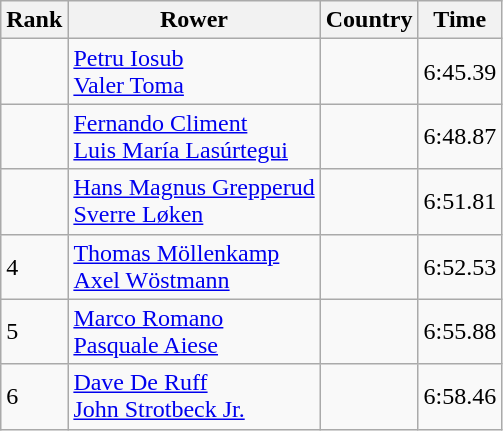<table class="wikitable">
<tr>
<th>Rank</th>
<th>Rower</th>
<th>Country</th>
<th>Time</th>
</tr>
<tr>
<td></td>
<td><a href='#'>Petru Iosub</a><br><a href='#'>Valer Toma</a></td>
<td></td>
<td>6:45.39</td>
</tr>
<tr>
<td></td>
<td><a href='#'>Fernando Climent</a><br><a href='#'>Luis María Lasúrtegui</a></td>
<td></td>
<td>6:48.87</td>
</tr>
<tr>
<td></td>
<td><a href='#'>Hans Magnus Grepperud</a><br><a href='#'>Sverre Løken</a></td>
<td></td>
<td>6:51.81</td>
</tr>
<tr>
<td>4</td>
<td><a href='#'>Thomas Möllenkamp</a><br><a href='#'>Axel Wöstmann</a></td>
<td></td>
<td>6:52.53</td>
</tr>
<tr>
<td>5</td>
<td><a href='#'>Marco Romano</a><br><a href='#'>Pasquale Aiese</a></td>
<td></td>
<td>6:55.88</td>
</tr>
<tr>
<td>6</td>
<td><a href='#'>Dave De Ruff</a><br><a href='#'>John Strotbeck Jr.</a></td>
<td></td>
<td>6:58.46</td>
</tr>
</table>
